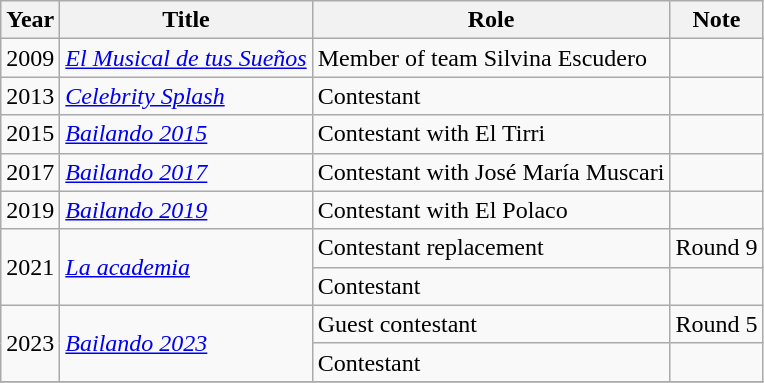<table class="wikitable">
<tr>
<th>Year</th>
<th>Title</th>
<th>Role</th>
<th>Note</th>
</tr>
<tr>
<td>2009</td>
<td><em><a href='#'>El Musical de tus Sueños</a></em></td>
<td>Member of team Silvina Escudero</td>
<td></td>
</tr>
<tr>
<td>2013</td>
<td><em><a href='#'>Celebrity Splash</a></em></td>
<td>Contestant</td>
<td></td>
</tr>
<tr>
<td>2015</td>
<td><em><a href='#'>Bailando 2015</a></em></td>
<td>Contestant with El Tirri</td>
<td></td>
</tr>
<tr>
<td>2017</td>
<td><em><a href='#'>Bailando 2017</a></em></td>
<td>Contestant with José María Muscari</td>
<td></td>
</tr>
<tr>
<td>2019</td>
<td><em><a href='#'>Bailando 2019</a></em></td>
<td>Contestant with El Polaco</td>
<td></td>
</tr>
<tr>
<td rowspan="2">2021</td>
<td rowspan="2"><em><a href='#'>La academia</a></em></td>
<td>Contestant  replacement</td>
<td>Round 9</td>
</tr>
<tr>
<td>Contestant</td>
<td></td>
</tr>
<tr>
<td rowspan="2">2023</td>
<td rowspan="2"><em><a href='#'>Bailando 2023</a></em></td>
<td>Guest contestant</td>
<td>Round 5</td>
</tr>
<tr>
<td>Contestant</td>
<td></td>
</tr>
<tr>
</tr>
</table>
